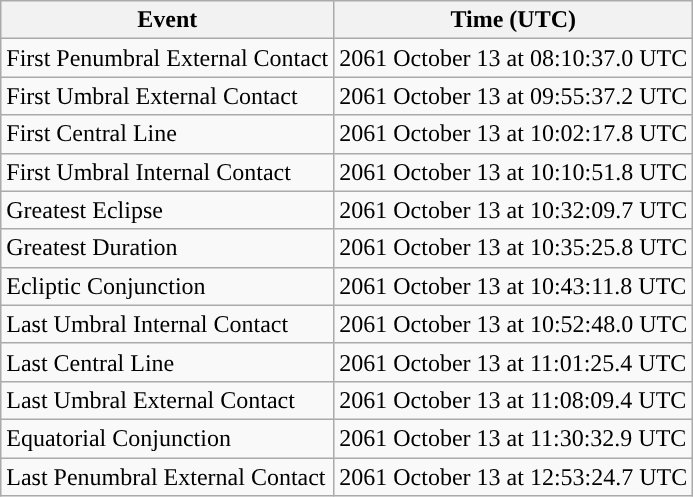<table class="wikitable">
<tr>
<th>Event</th>
<th>Time (UTC)</th>
</tr>
<tr>
<td>First Penumbral External Contact</td>
<td>2061 October 13 at 08:10:37.0 UTC</td>
</tr>
<tr>
<td>First Umbral External Contact</td>
<td>2061 October 13 at 09:55:37.2 UTC</td>
</tr>
<tr>
<td>First Central Line</td>
<td>2061 October 13 at 10:02:17.8 UTC</td>
</tr>
<tr>
<td>First Umbral Internal Contact</td>
<td>2061 October 13 at 10:10:51.8 UTC</td>
</tr>
<tr>
<td>Greatest Eclipse</td>
<td>2061 October 13 at 10:32:09.7 UTC</td>
</tr>
<tr>
<td>Greatest Duration</td>
<td>2061 October 13 at 10:35:25.8 UTC</td>
</tr>
<tr>
<td>Ecliptic Conjunction</td>
<td>2061 October 13 at 10:43:11.8 UTC</td>
</tr>
<tr>
<td>Last Umbral Internal Contact</td>
<td>2061 October 13 at 10:52:48.0 UTC</td>
</tr>
<tr>
<td>Last Central Line</td>
<td>2061 October 13 at 11:01:25.4 UTC</td>
</tr>
<tr>
<td>Last Umbral External Contact</td>
<td>2061 October 13 at 11:08:09.4 UTC</td>
</tr>
<tr>
<td>Equatorial Conjunction</td>
<td>2061 October 13 at 11:30:32.9 UTC</td>
</tr>
<tr>
<td>Last Penumbral External Contact</td>
<td>2061 October 13 at 12:53:24.7 UTC</td>
</tr>
</table>
